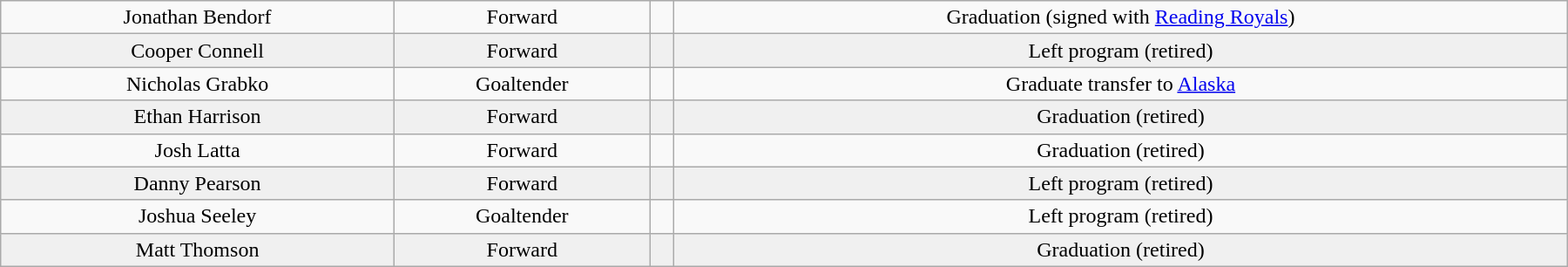<table class="wikitable" width="1200">
<tr align="center" bgcolor="">
<td>Jonathan Bendorf</td>
<td>Forward</td>
<td></td>
<td>Graduation (signed with <a href='#'>Reading Royals</a>)</td>
</tr>
<tr align="center" bgcolor="f0f0f0">
<td>Cooper Connell</td>
<td>Forward</td>
<td></td>
<td>Left program (retired)</td>
</tr>
<tr align="center" bgcolor="">
<td>Nicholas Grabko</td>
<td>Goaltender</td>
<td></td>
<td>Graduate transfer to <a href='#'>Alaska</a></td>
</tr>
<tr align="center" bgcolor="f0f0f0">
<td>Ethan Harrison</td>
<td>Forward</td>
<td></td>
<td>Graduation (retired)</td>
</tr>
<tr align="center" bgcolor="">
<td>Josh Latta</td>
<td>Forward</td>
<td></td>
<td>Graduation (retired)</td>
</tr>
<tr align="center" bgcolor="f0f0f0">
<td>Danny Pearson</td>
<td>Forward</td>
<td></td>
<td>Left program (retired)</td>
</tr>
<tr align="center" bgcolor="">
<td>Joshua Seeley</td>
<td>Goaltender</td>
<td></td>
<td>Left program (retired)</td>
</tr>
<tr align="center" bgcolor="f0f0f0">
<td>Matt Thomson</td>
<td>Forward</td>
<td></td>
<td>Graduation (retired)</td>
</tr>
</table>
